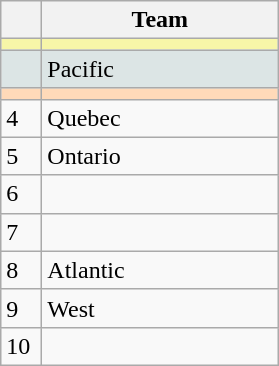<table class="wikitable">
<tr>
<th width=20></th>
<th width=150>Team</th>
</tr>
<tr style="background:#F7F6A8;">
<td style="text-align:center;"></td>
<td></td>
</tr>
<tr style="background:#DCE5E5;">
<td style="text-align:center;"></td>
<td> Pacific</td>
</tr>
<tr style="background:#FFDAB9;">
<td style="text-align:center;"></td>
<td></td>
</tr>
<tr>
<td>4</td>
<td> Quebec</td>
</tr>
<tr>
<td>5</td>
<td> Ontario</td>
</tr>
<tr>
<td>6</td>
<td></td>
</tr>
<tr>
<td>7</td>
<td></td>
</tr>
<tr>
<td>8</td>
<td> Atlantic</td>
</tr>
<tr>
<td>9</td>
<td> West</td>
</tr>
<tr>
<td>10</td>
<td></td>
</tr>
</table>
